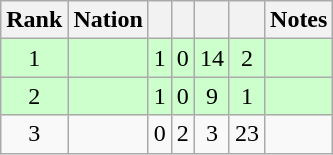<table class="wikitable sortable" style="text-align: center;">
<tr>
<th>Rank</th>
<th>Nation</th>
<th></th>
<th></th>
<th></th>
<th></th>
<th>Notes</th>
</tr>
<tr style="background:#cfc;">
<td>1</td>
<td align=left></td>
<td>1</td>
<td>0</td>
<td>14</td>
<td>2</td>
<td></td>
</tr>
<tr style="background:#cfc;">
<td>2</td>
<td align=left></td>
<td>1</td>
<td>0</td>
<td>9</td>
<td>1</td>
<td></td>
</tr>
<tr>
<td>3</td>
<td align=left></td>
<td>0</td>
<td>2</td>
<td>3</td>
<td>23</td>
<td></td>
</tr>
</table>
